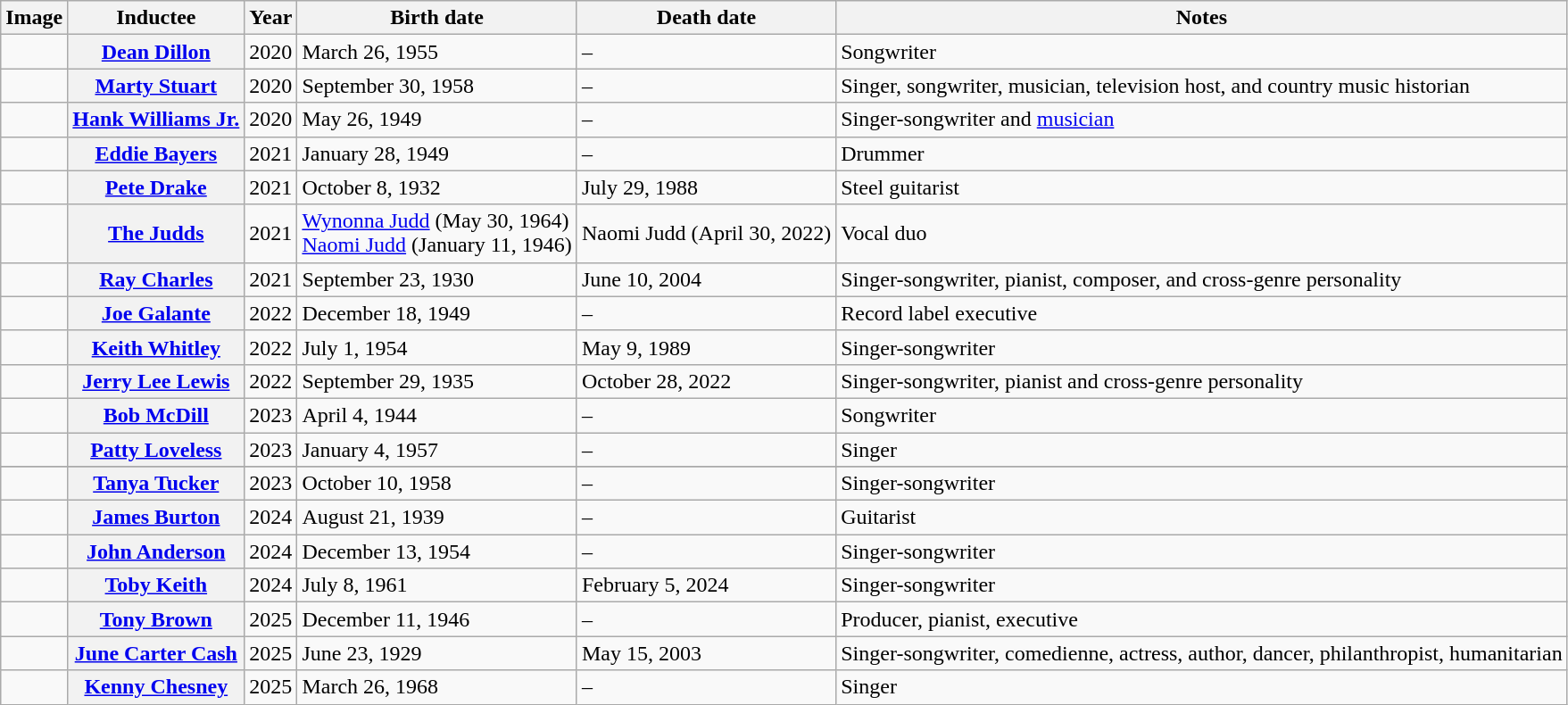<table class="wikitable">
<tr>
<th>Image</th>
<th>Inductee</th>
<th>Year</th>
<th>Birth date</th>
<th>Death date</th>
<th>Notes</th>
</tr>
<tr>
<td></td>
<th><a href='#'>Dean Dillon</a></th>
<td>2020</td>
<td>March 26, 1955</td>
<td>–</td>
<td>Songwriter</td>
</tr>
<tr>
<td></td>
<th><a href='#'>Marty Stuart</a></th>
<td>2020</td>
<td>September 30, 1958</td>
<td>–</td>
<td>Singer, songwriter, musician, television host, and country music historian</td>
</tr>
<tr>
<td></td>
<th><a href='#'>Hank Williams Jr.</a></th>
<td>2020</td>
<td>May 26, 1949</td>
<td>–</td>
<td>Singer-songwriter and <a href='#'>musician</a></td>
</tr>
<tr>
<td></td>
<th><a href='#'>Eddie Bayers</a></th>
<td>2021</td>
<td>January 28, 1949</td>
<td>–</td>
<td>Drummer</td>
</tr>
<tr>
<td></td>
<th><a href='#'>Pete Drake</a></th>
<td>2021</td>
<td>October 8, 1932</td>
<td>July 29, 1988</td>
<td>Steel guitarist</td>
</tr>
<tr>
<td></td>
<th><a href='#'>The Judds</a></th>
<td>2021</td>
<td><a href='#'>Wynonna Judd</a> (May 30, 1964) <br> <a href='#'>Naomi Judd</a> (January 11, 1946)</td>
<td>Naomi Judd (April 30, 2022)</td>
<td>Vocal duo</td>
</tr>
<tr>
<td></td>
<th><a href='#'>Ray Charles</a></th>
<td>2021</td>
<td>September 23, 1930</td>
<td>June 10, 2004</td>
<td>Singer-songwriter, pianist, composer, and cross-genre personality</td>
</tr>
<tr>
<td></td>
<th><a href='#'>Joe Galante</a></th>
<td>2022</td>
<td>December 18, 1949</td>
<td>–</td>
<td>Record label executive</td>
</tr>
<tr>
<td></td>
<th><a href='#'>Keith Whitley</a></th>
<td>2022</td>
<td>July 1, 1954</td>
<td>May 9, 1989</td>
<td>Singer-songwriter</td>
</tr>
<tr>
<td></td>
<th><a href='#'>Jerry Lee Lewis</a></th>
<td>2022</td>
<td>September 29, 1935</td>
<td>October 28, 2022</td>
<td>Singer-songwriter, pianist and cross-genre personality</td>
</tr>
<tr>
<td></td>
<th><a href='#'>Bob McDill</a></th>
<td>2023</td>
<td>April 4, 1944</td>
<td>–</td>
<td>Songwriter</td>
</tr>
<tr>
<td></td>
<th><a href='#'>Patty Loveless</a></th>
<td>2023</td>
<td>January 4, 1957</td>
<td>–</td>
<td>Singer</td>
</tr>
<tr>
</tr>
<tr>
<td></td>
<th><a href='#'>Tanya Tucker</a></th>
<td>2023</td>
<td>October 10, 1958</td>
<td>–</td>
<td>Singer-songwriter</td>
</tr>
<tr>
<td></td>
<th><a href='#'>James Burton</a></th>
<td>2024</td>
<td>August 21, 1939</td>
<td>–</td>
<td>Guitarist</td>
</tr>
<tr>
<td></td>
<th><a href='#'>John Anderson</a></th>
<td>2024</td>
<td>December 13, 1954</td>
<td>–</td>
<td>Singer-songwriter</td>
</tr>
<tr>
<td></td>
<th><a href='#'>Toby Keith</a></th>
<td>2024</td>
<td>July 8, 1961</td>
<td>February 5, 2024</td>
<td>Singer-songwriter</td>
</tr>
<tr>
<td></td>
<th><a href='#'>Tony Brown</a></th>
<td>2025</td>
<td>December 11, 1946</td>
<td>–</td>
<td>Producer, pianist, executive</td>
</tr>
<tr>
<td></td>
<th><a href='#'>June Carter Cash</a></th>
<td>2025</td>
<td>June 23, 1929</td>
<td>May 15, 2003</td>
<td>Singer-songwriter, comedienne, actress, author, dancer, philanthropist, humanitarian</td>
</tr>
<tr>
<td></td>
<th><a href='#'>Kenny Chesney</a></th>
<td>2025</td>
<td>March 26, 1968</td>
<td>–</td>
<td>Singer</td>
</tr>
</table>
